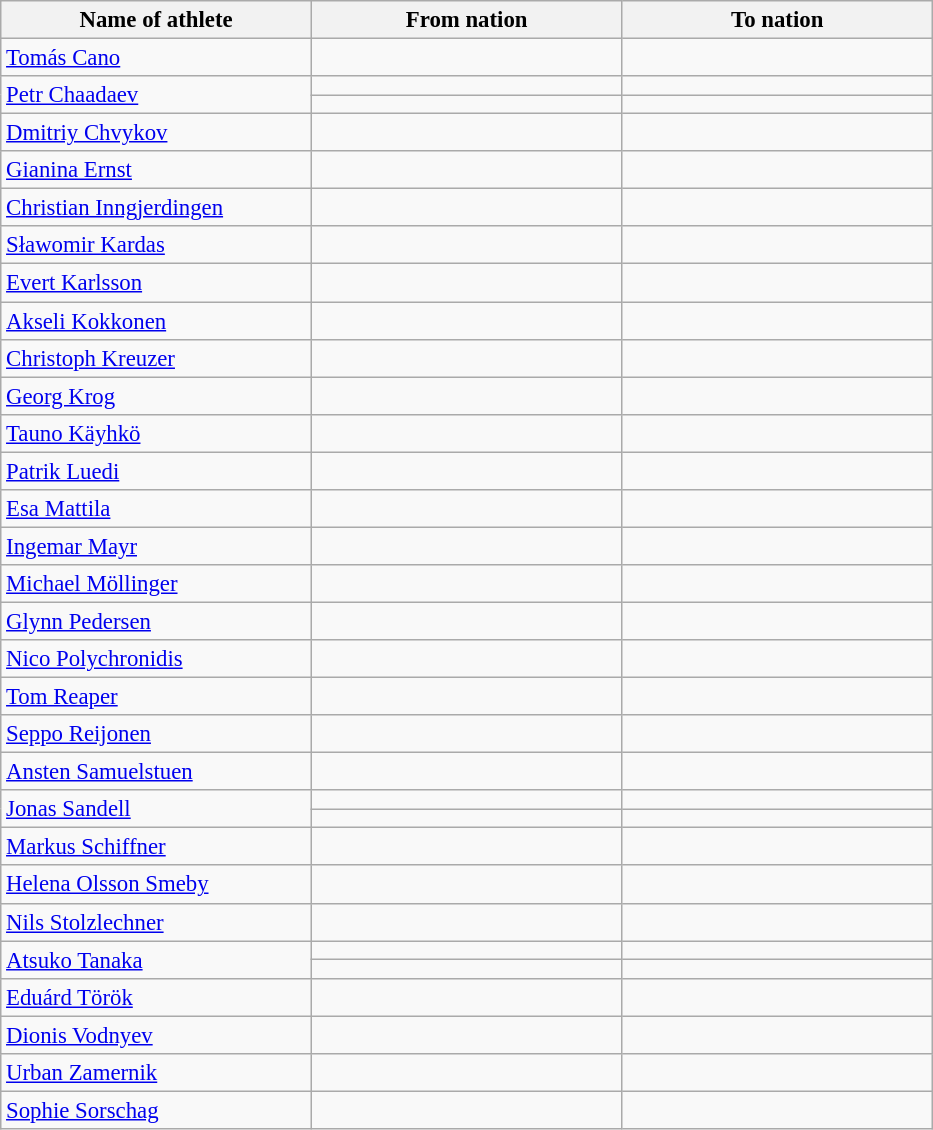<table class="wikitable sortable" style="border-collapse: collapse; font-size: 95%;">
<tr>
<th width=200>Name of athlete</th>
<th width=200>From nation</th>
<th width=200>To nation</th>
</tr>
<tr>
<td><a href='#'>Tomás Cano</a></td>
<td></td>
<td></td>
</tr>
<tr>
<td rowspan=2><a href='#'>Petr Chaadaev</a></td>
<td></td>
<td></td>
</tr>
<tr>
<td></td>
<td></td>
</tr>
<tr>
<td><a href='#'>Dmitriy Chvykov</a></td>
<td></td>
<td></td>
</tr>
<tr>
<td><a href='#'>Gianina Ernst</a></td>
<td></td>
<td></td>
</tr>
<tr>
<td><a href='#'>Christian Inngjerdingen</a></td>
<td></td>
<td></td>
</tr>
<tr>
<td><a href='#'>Sławomir Kardas</a></td>
<td></td>
<td></td>
</tr>
<tr>
<td><a href='#'>Evert Karlsson</a></td>
<td></td>
<td></td>
</tr>
<tr>
<td><a href='#'>Akseli Kokkonen</a></td>
<td></td>
<td></td>
</tr>
<tr>
<td><a href='#'>Christoph Kreuzer</a></td>
<td></td>
<td></td>
</tr>
<tr>
<td><a href='#'>Georg Krog</a></td>
<td></td>
<td></td>
</tr>
<tr>
<td><a href='#'>Tauno Käyhkö</a></td>
<td></td>
<td></td>
</tr>
<tr>
<td><a href='#'>Patrik Luedi</a></td>
<td></td>
<td></td>
</tr>
<tr>
<td><a href='#'>Esa Mattila</a></td>
<td></td>
<td></td>
</tr>
<tr>
<td><a href='#'>Ingemar Mayr</a></td>
<td></td>
<td></td>
</tr>
<tr>
<td><a href='#'>Michael Möllinger</a></td>
<td></td>
<td></td>
</tr>
<tr>
<td><a href='#'>Glynn Pedersen</a></td>
<td></td>
<td></td>
</tr>
<tr>
<td><a href='#'>Nico Polychronidis</a></td>
<td></td>
<td></td>
</tr>
<tr>
<td><a href='#'>Tom Reaper</a></td>
<td></td>
<td></td>
</tr>
<tr>
<td><a href='#'>Seppo Reijonen</a></td>
<td></td>
<td></td>
</tr>
<tr>
<td><a href='#'>Ansten Samuelstuen</a></td>
<td></td>
<td></td>
</tr>
<tr>
<td rowspan=2><a href='#'>Jonas Sandell</a></td>
<td></td>
<td></td>
</tr>
<tr>
<td></td>
<td></td>
</tr>
<tr>
<td><a href='#'>Markus Schiffner</a></td>
<td></td>
<td></td>
</tr>
<tr>
<td><a href='#'>Helena Olsson Smeby</a></td>
<td></td>
<td></td>
</tr>
<tr>
<td><a href='#'>Nils Stolzlechner</a></td>
<td></td>
<td></td>
</tr>
<tr>
<td rowspan=2><a href='#'>Atsuko Tanaka</a></td>
<td></td>
<td></td>
</tr>
<tr>
<td></td>
<td></td>
</tr>
<tr>
<td><a href='#'>Eduárd Török</a></td>
<td></td>
<td></td>
</tr>
<tr>
<td><a href='#'>Dionis Vodnyev</a></td>
<td></td>
<td></td>
</tr>
<tr>
<td><a href='#'>Urban Zamernik</a></td>
<td></td>
<td></td>
</tr>
<tr>
<td><a href='#'>Sophie Sorschag</a></td>
<td></td>
<td></td>
</tr>
</table>
